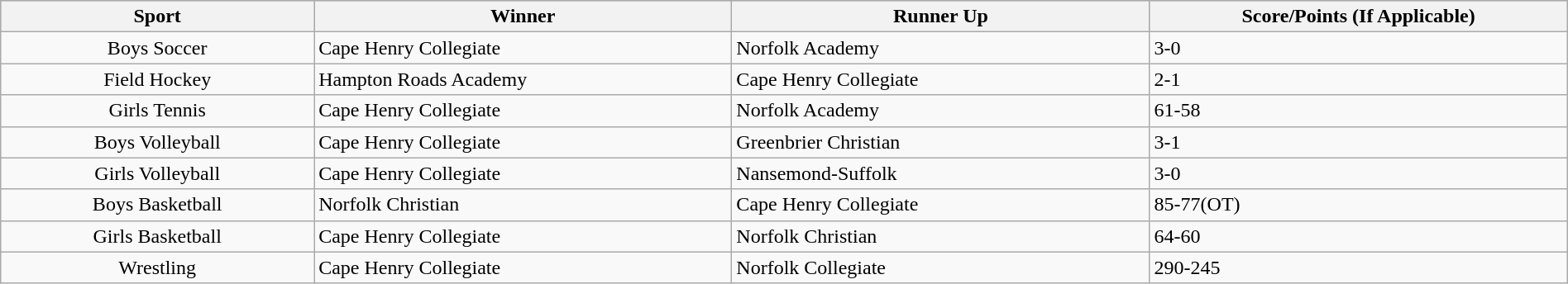<table class="wikitable" style="width: 100%">
<tr style="background:#A8BDEC;">
<th width=15%>Sport</th>
<th width=20%>Winner</th>
<th width=20%>Runner Up</th>
<th width=20%>Score/Points (If Applicable)</th>
</tr>
<tr>
<td align=center>Boys Soccer</td>
<td>Cape Henry Collegiate</td>
<td>Norfolk Academy</td>
<td>3-0</td>
</tr>
<tr>
<td align=center>Field Hockey</td>
<td>Hampton Roads Academy</td>
<td>Cape Henry Collegiate</td>
<td>2-1</td>
</tr>
<tr>
<td align=center>Girls Tennis</td>
<td>Cape Henry Collegiate</td>
<td>Norfolk Academy</td>
<td>61-58</td>
</tr>
<tr>
<td align=center>Boys Volleyball</td>
<td>Cape Henry Collegiate</td>
<td>Greenbrier Christian</td>
<td>3-1</td>
</tr>
<tr>
<td align=center>Girls Volleyball</td>
<td>Cape Henry Collegiate</td>
<td>Nansemond-Suffolk</td>
<td>3-0</td>
</tr>
<tr>
<td align=center>Boys Basketball</td>
<td>Norfolk Christian</td>
<td>Cape Henry Collegiate</td>
<td>85-77(OT)</td>
</tr>
<tr>
<td align=center>Girls Basketball</td>
<td>Cape Henry Collegiate</td>
<td>Norfolk Christian</td>
<td>64-60</td>
</tr>
<tr>
<td align=center>Wrestling</td>
<td>Cape Henry Collegiate</td>
<td>Norfolk Collegiate</td>
<td>290-245</td>
</tr>
</table>
